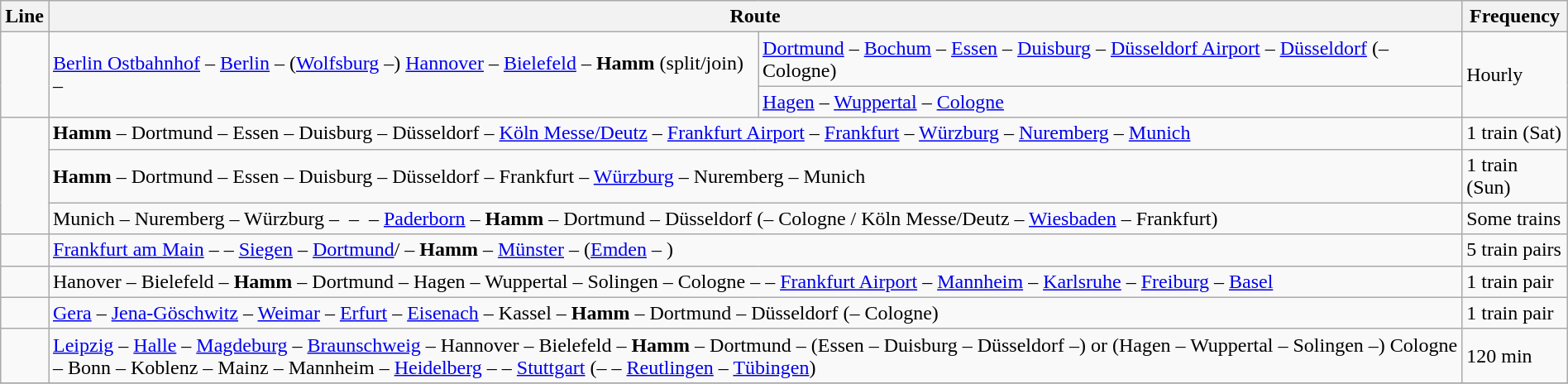<table class="wikitable" width="100%">
<tr class="hintergrundfarbe5">
<th>Line</th>
<th colspan="2">Route</th>
<th>Frequency</th>
</tr>
<tr>
<td rowspan="2"></td>
<td rowspan="2"><a href='#'>Berlin Ostbahnhof</a> – <a href='#'>Berlin</a> – (<a href='#'>Wolfsburg</a> –) <a href='#'>Hannover</a> – <a href='#'>Bielefeld</a> – <strong>Hamm</strong> (split/join) –</td>
<td><a href='#'>Dortmund</a> – <a href='#'>Bochum</a> – <a href='#'>Essen</a> – <a href='#'>Duisburg</a> – <a href='#'>Düsseldorf Airport</a> – <a href='#'>Düsseldorf</a> (– Cologne)</td>
<td rowspan="2">Hourly</td>
</tr>
<tr>
<td><a href='#'>Hagen</a> – <a href='#'>Wuppertal</a> – <a href='#'>Cologne</a></td>
</tr>
<tr>
<td rowspan="3"></td>
<td colspan="2"><strong>Hamm</strong> –  Dortmund – Essen – Duisburg – Düsseldorf – <a href='#'>Köln Messe/Deutz</a> – <a href='#'>Frankfurt Airport</a> – <a href='#'>Frankfurt</a> – <a href='#'>Würzburg</a> – <a href='#'>Nuremberg</a> – <a href='#'>Munich</a></td>
<td>1 train (Sat)</td>
</tr>
<tr>
<td colspan="2"><strong>Hamm</strong> – Dortmund – Essen – Duisburg – Düsseldorf –  Frankfurt – <a href='#'>Würzburg</a> – Nuremberg – Munich</td>
<td>1 train (Sun)</td>
</tr>
<tr>
<td colspan="2">Munich – Nuremberg – Würzburg –  –  – <a href='#'>Paderborn</a> – <strong>Hamm</strong> – Dortmund – Düsseldorf (– Cologne / Köln Messe/Deutz – <a href='#'>Wiesbaden</a> – Frankfurt)</td>
<td>Some trains</td>
</tr>
<tr>
<td></td>
<td colspan="2"><a href='#'>Frankfurt am Main</a> –  – <a href='#'>Siegen</a> – <a href='#'>Dortmund</a>/ – <strong>Hamm</strong> – <a href='#'>Münster</a> – (<a href='#'>Emden</a> – )</td>
<td>5 train pairs</td>
</tr>
<tr>
<td></td>
<td colspan="2">Hanover – Bielefeld – <strong>Hamm</strong> – Dortmund – Hagen – Wuppertal – Solingen – Cologne –  – <a href='#'>Frankfurt Airport</a> – <a href='#'>Mannheim</a> – <a href='#'>Karlsruhe</a> – <a href='#'>Freiburg</a> – <a href='#'>Basel</a></td>
<td>1 train pair</td>
</tr>
<tr>
<td></td>
<td colspan="2"><a href='#'>Gera</a> – <a href='#'>Jena-Göschwitz</a> – <a href='#'>Weimar</a> – <a href='#'>Erfurt</a> – <a href='#'>Eisenach</a> – Kassel – <strong>Hamm</strong> – Dortmund – Düsseldorf (– Cologne)</td>
<td>1 train pair</td>
</tr>
<tr>
<td></td>
<td colspan="2"><a href='#'>Leipzig</a> – <a href='#'>Halle</a> – <a href='#'>Magdeburg</a> – <a href='#'>Braunschweig</a> – Hannover – Bielefeld – <strong>Hamm</strong> – Dortmund – (Essen – Duisburg – Düsseldorf –) or (Hagen – Wuppertal – Solingen –) Cologne – Bonn – Koblenz – Mainz – Mannheim – <a href='#'>Heidelberg</a> –  – <a href='#'>Stuttgart</a> (–  – <a href='#'>Reutlingen</a> – <a href='#'>Tübingen</a>)</td>
<td>120 min</td>
</tr>
<tr>
</tr>
</table>
